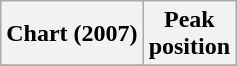<table class="wikitable plainrowheaders" style="text-align:center">
<tr>
<th scope="col">Chart (2007)</th>
<th scope="col">Peak<br>position</th>
</tr>
<tr>
</tr>
</table>
